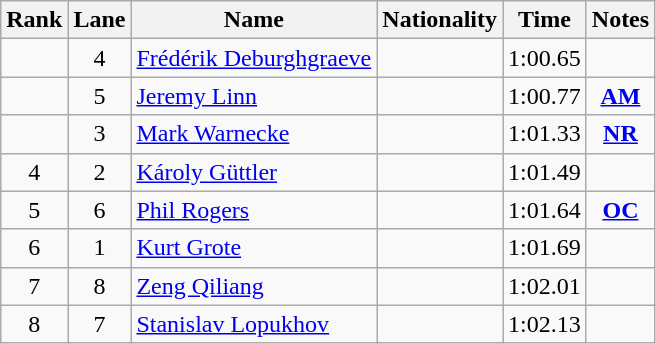<table class="wikitable sortable" style="text-align:center">
<tr>
<th>Rank</th>
<th>Lane</th>
<th>Name</th>
<th>Nationality</th>
<th>Time</th>
<th>Notes</th>
</tr>
<tr>
<td></td>
<td>4</td>
<td align=left><a href='#'>Frédérik Deburghgraeve</a></td>
<td align=left></td>
<td>1:00.65</td>
<td></td>
</tr>
<tr>
<td></td>
<td>5</td>
<td align=left><a href='#'>Jeremy Linn</a></td>
<td align=left></td>
<td>1:00.77</td>
<td><strong><a href='#'>AM</a></strong></td>
</tr>
<tr>
<td></td>
<td>3</td>
<td align=left><a href='#'>Mark Warnecke</a></td>
<td align=left></td>
<td>1:01.33</td>
<td><strong><a href='#'>NR</a></strong></td>
</tr>
<tr>
<td>4</td>
<td>2</td>
<td align=left><a href='#'>Károly Güttler</a></td>
<td align=left></td>
<td>1:01.49</td>
<td></td>
</tr>
<tr>
<td>5</td>
<td>6</td>
<td align=left><a href='#'>Phil Rogers</a></td>
<td align=left></td>
<td>1:01.64</td>
<td><strong><a href='#'>OC</a></strong></td>
</tr>
<tr>
<td>6</td>
<td>1</td>
<td align=left><a href='#'>Kurt Grote</a></td>
<td align=left></td>
<td>1:01.69</td>
<td></td>
</tr>
<tr>
<td>7</td>
<td>8</td>
<td align=left><a href='#'>Zeng Qiliang</a></td>
<td align=left></td>
<td>1:02.01</td>
<td></td>
</tr>
<tr>
<td>8</td>
<td>7</td>
<td align=left><a href='#'>Stanislav Lopukhov</a></td>
<td align=left></td>
<td>1:02.13</td>
<td></td>
</tr>
</table>
